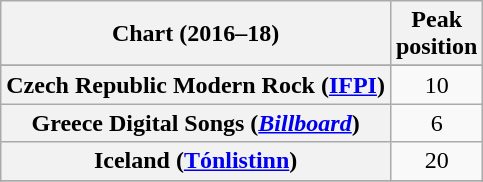<table class="wikitable sortable plainrowheaders" style="text-align:center">
<tr>
<th>Chart (2016–18)</th>
<th>Peak<br> position</th>
</tr>
<tr>
</tr>
<tr>
</tr>
<tr>
<th scope="row">Czech Republic Modern Rock (<a href='#'>IFPI</a>)</th>
<td>10</td>
</tr>
<tr>
<th scope="row">Greece Digital Songs (<em><a href='#'>Billboard</a></em>)</th>
<td style="text-align:center;">6</td>
</tr>
<tr>
<th scope="row">Iceland (<a href='#'>Tónlistinn</a>)</th>
<td>20</td>
</tr>
<tr>
</tr>
<tr>
</tr>
<tr>
</tr>
<tr>
</tr>
<tr>
</tr>
</table>
